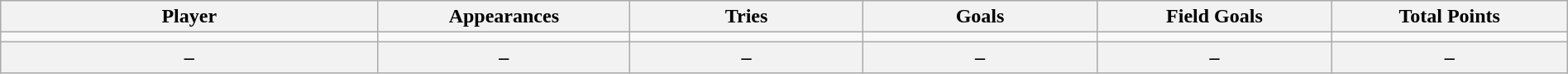<table class="wikitable sortable" width="100%" style="text-align: center;">
<tr>
<th style="width:25em">Player</th>
<th style="width:15em" data-sort-type="number">Appearances</th>
<th style="width:15em" data-sort-type="number">Tries</th>
<th style="width:15em" data-sort-type="number">Goals</th>
<th style="width:15em" data-sort-type="number">Field Goals</th>
<th style="width:15em" data-sort-type="number">Total Points</th>
</tr>
<tr>
<td></td>
<td></td>
<td></td>
<td></td>
<td></td>
<td></td>
</tr>
<tr class="sortbottom">
<th>–</th>
<th>–</th>
<th>–</th>
<th>–</th>
<th>–</th>
<th>–</th>
</tr>
</table>
